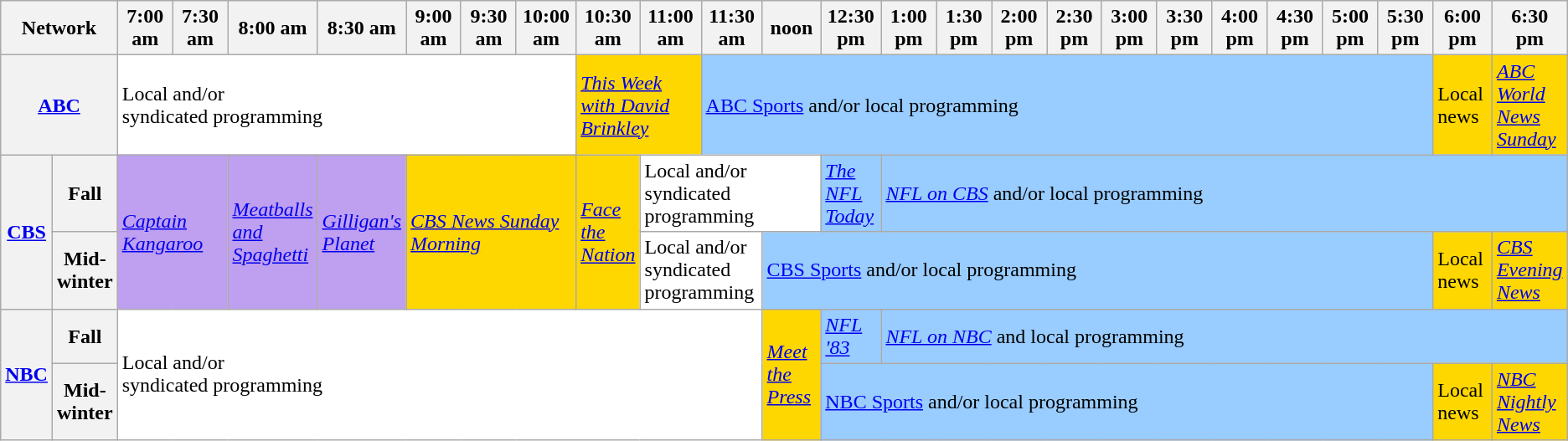<table class=wikitable>
<tr>
<th width="1.5%" bgcolor="#C0C0C0" colspan="2">Network</th>
<th width="4%" bgcolor="#C0C0C0">7:00 am</th>
<th width="4%" bgcolor="#C0C0C0">7:30 am</th>
<th width="4%" bgcolor="#C0C0C0">8:00 am</th>
<th width="4%" bgcolor="#C0C0C0">8:30 am</th>
<th width="4%" bgcolor="#C0C0C0">9:00 am</th>
<th width="4%" bgcolor="#C0C0C0">9:30 am</th>
<th width="4%" bgcolor="#C0C0C0">10:00 am</th>
<th width="4%" bgcolor="#C0C0C0">10:30 am</th>
<th width="4%" bgcolor="#C0C0C0">11:00 am</th>
<th width="4%" bgcolor="#C0C0C0">11:30 am</th>
<th width="4%" bgcolor="#C0C0C0">noon</th>
<th width="4%" bgcolor="#C0C0C0">12:30 pm</th>
<th width="4%" bgcolor="#C0C0C0">1:00 pm</th>
<th width="4%" bgcolor="#C0C0C0">1:30 pm</th>
<th width="4%" bgcolor="#C0C0C0">2:00 pm</th>
<th width="4%" bgcolor="#C0C0C0">2:30 pm</th>
<th width="4%" bgcolor="#C0C0C0">3:00 pm</th>
<th width="4%" bgcolor="#C0C0C0">3:30 pm</th>
<th width="4%" bgcolor="#C0C0C0">4:00 pm</th>
<th width="4%" bgcolor="#C0C0C0">4:30 pm</th>
<th width="4%" bgcolor="#C0C0C0">5:00 pm</th>
<th width="4%" bgcolor="#C0C0C0">5:30 pm</th>
<th width="4%" bgcolor="#C0C0C0">6:00 pm</th>
<th width="4%" bgcolor="#C0C0C0">6:30 pm</th>
</tr>
<tr>
<th bgcolor="#C0C0C0" colspan="2"><a href='#'>ABC</a></th>
<td bgcolor="white" colspan="7">Local and/or<br>syndicated programming</td>
<td bgcolor="gold" colspan="2"><em><a href='#'>This Week with David Brinkley</a></em></td>
<td bgcolor="99ccff" colspan="13"><a href='#'>ABC Sports</a> and/or local programming</td>
<td bgcolor="gold">Local news</td>
<td bgcolor="gold"><em><a href='#'>ABC World News Sunday</a></em></td>
</tr>
<tr>
<th bgcolor="#C0C0C0" rowspan="2"><a href='#'>CBS</a></th>
<th>Fall</th>
<td bgcolor="bf9fef" rowspan="2"colspan="2"><em><a href='#'>Captain Kangaroo</a></em></td>
<td bgcolor=bf9fef rowspan=2><em><a href='#'>Meatballs and Spaghetti</a></em> </td>
<td bgcolor=bf9fef rowspan=2><em><a href='#'>Gilligan's Planet</a></em> </td>
<td bgcolor="gold" rowspan="2"colspan="3"><em><a href='#'>CBS News Sunday Morning</a></em></td>
<td bgcolor="gold" rowspan="2"colspan="1"><em><a href='#'>Face the Nation</a></em></td>
<td bgcolor="white" rowspan="1"colspan="3">Local and/or<br>syndicated programming</td>
<td bgcolor="99ccff" rowspan="1"><em><a href='#'>The NFL Today</a></em></td>
<td bgcolor="99ccff" colspan="12" rowspan="1"><em><a href='#'>NFL on CBS</a></em> and/or local programming</td>
</tr>
<tr>
<th>Mid-winter</th>
<td bgcolor="white" rowspan="1"colspan="2">Local and/or<br>syndicated programming</td>
<td bgcolor="99ccff" rowspan="1"colspan="12"><a href='#'>CBS Sports</a> and/or local programming</td>
<td bgcolor="gold"rowspan="1">Local news</td>
<td bgcolor="gold"rowspan="1"><em><a href='#'>CBS Evening News</a></em></td>
</tr>
<tr>
<th bgcolor="#C0C0C0" rowspan="2"><a href='#'>NBC</a></th>
<th>Fall</th>
<td bgcolor="white" colspan="10" rowspan="2">Local and/or<br>syndicated programming</td>
<td bgcolor="gold" rowspan="2"><em><a href='#'>Meet the Press</a></em></td>
<td bgcolor="99ccff" rowspan="1"><em><a href='#'>NFL '83</a></em></td>
<td bgcolor="99ccff" colspan="12" rowspan="1"><em><a href='#'>NFL on NBC</a></em> and local programming</td>
</tr>
<tr>
<th>Mid-winter</th>
<td bgcolor="99ccff" colspan="11" rowspan="1"><a href='#'>NBC Sports</a> and/or local programming</td>
<td bgcolor="gold" rowspan="1">Local news</td>
<td bgcolor="gold" rowspan="1"><em><a href='#'>NBC Nightly News</a></em></td>
</tr>
</table>
